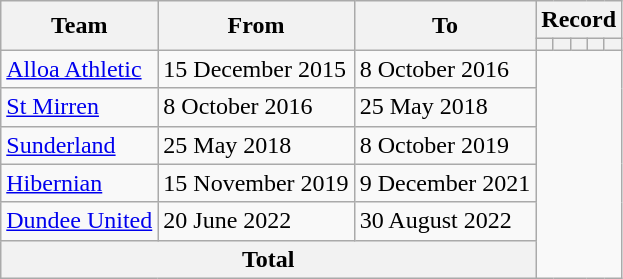<table class="wikitable" style="text-align: center">
<tr>
<th rowspan="2">Team</th>
<th rowspan="2">From</th>
<th rowspan="2">To</th>
<th colspan="5">Record</th>
</tr>
<tr>
<th></th>
<th></th>
<th></th>
<th></th>
<th></th>
</tr>
<tr>
<td align=left><a href='#'>Alloa Athletic</a></td>
<td align=left>15 December 2015</td>
<td align=left>8 October 2016<br></td>
</tr>
<tr>
<td align=left><a href='#'>St Mirren</a></td>
<td align=left>8 October 2016</td>
<td align=left>25 May 2018<br></td>
</tr>
<tr>
<td align=left><a href='#'>Sunderland</a></td>
<td align=left>25 May 2018</td>
<td align=left>8 October 2019<br></td>
</tr>
<tr>
<td align=left><a href='#'>Hibernian</a></td>
<td align=left>15 November 2019</td>
<td align=left>9 December 2021<br></td>
</tr>
<tr>
<td align=left><a href='#'>Dundee United</a></td>
<td align=left>20 June 2022</td>
<td align=left>30 August 2022<br></td>
</tr>
<tr>
<th colspan=3>Total<br></th>
</tr>
</table>
